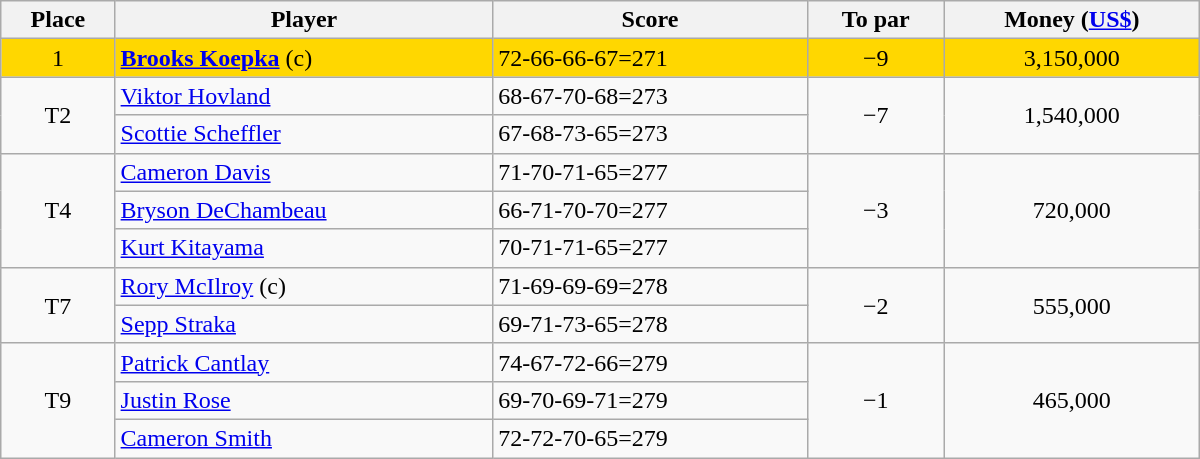<table class="wikitable" style="width:50em;margin-bottom:0;">
<tr>
<th>Place</th>
<th>Player</th>
<th>Score</th>
<th>To par</th>
<th>Money (<a href='#'>US$</a>)</th>
</tr>
<tr style="background:gold">
<td align=center>1</td>
<td> <strong><a href='#'>Brooks Koepka</a></strong> (c)</td>
<td>72-66-66-67=271</td>
<td align=center>−9</td>
<td align=center>3,150,000</td>
</tr>
<tr>
<td rowspan=2 align=center>T2</td>
<td> <a href='#'>Viktor Hovland</a></td>
<td>68-67-70-68=273</td>
<td rowspan=2 align=center>−7</td>
<td rowspan=2 align=center>1,540,000</td>
</tr>
<tr>
<td> <a href='#'>Scottie Scheffler</a></td>
<td>67-68-73-65=273</td>
</tr>
<tr>
<td rowspan=3 align=center>T4</td>
<td> <a href='#'>Cameron Davis</a></td>
<td>71-70-71-65=277</td>
<td rowspan=3 align=center>−3</td>
<td rowspan=3 align=center>720,000</td>
</tr>
<tr>
<td> <a href='#'>Bryson DeChambeau</a></td>
<td>66-71-70-70=277</td>
</tr>
<tr>
<td> <a href='#'>Kurt Kitayama</a></td>
<td>70-71-71-65=277</td>
</tr>
<tr>
<td rowspan=2 align=center>T7</td>
<td> <a href='#'>Rory McIlroy</a> (c)</td>
<td>71-69-69-69=278</td>
<td rowspan=2 align=center>−2</td>
<td rowspan=2 align=center>555,000</td>
</tr>
<tr>
<td> <a href='#'>Sepp Straka</a></td>
<td>69-71-73-65=278</td>
</tr>
<tr>
<td rowspan=3 align=center>T9</td>
<td> <a href='#'>Patrick Cantlay</a></td>
<td>74-67-72-66=279</td>
<td rowspan=3 align=center>−1</td>
<td rowspan=3 align=center>465,000</td>
</tr>
<tr>
<td> <a href='#'>Justin Rose</a></td>
<td>69-70-69-71=279</td>
</tr>
<tr>
<td> <a href='#'>Cameron Smith</a></td>
<td>72-72-70-65=279</td>
</tr>
</table>
